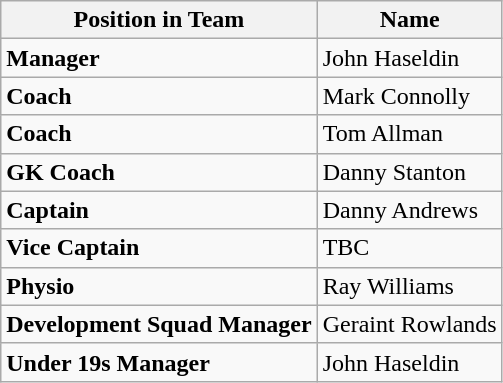<table class="wikitable" style="text-align: left">
<tr>
<th>Position in Team</th>
<th>Name</th>
</tr>
<tr>
<td><strong>Manager</strong></td>
<td> John Haseldin</td>
</tr>
<tr>
<td><strong>Coach</strong></td>
<td> Mark Connolly</td>
</tr>
<tr>
<td><strong>Coach</strong></td>
<td> Tom Allman</td>
</tr>
<tr>
<td><strong>GK Coach</strong></td>
<td> Danny Stanton</td>
</tr>
<tr>
<td><strong>Captain</strong></td>
<td> Danny Andrews</td>
</tr>
<tr>
<td><strong>Vice Captain</strong></td>
<td> TBC</td>
</tr>
<tr>
<td><strong>Physio</strong></td>
<td> Ray Williams</td>
</tr>
<tr>
<td><strong>Development Squad Manager</strong></td>
<td> Geraint Rowlands</td>
</tr>
<tr>
<td><strong>Under 19s Manager</strong></td>
<td> John Haseldin</td>
</tr>
</table>
